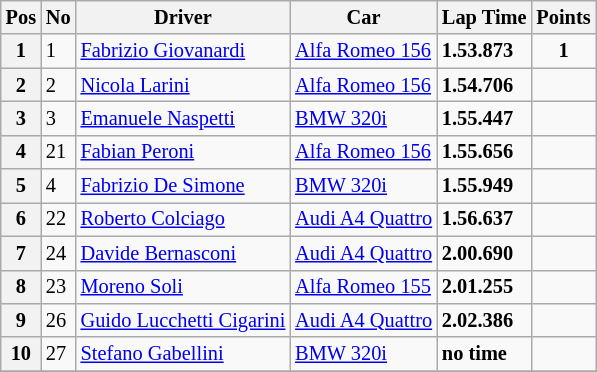<table class="wikitable" style="font-size: 85%;">
<tr>
<th>Pos</th>
<th>No</th>
<th>Driver</th>
<th>Car</th>
<th>Lap Time</th>
<th>Points</th>
</tr>
<tr>
<th>1</th>
<td>1</td>
<td> <a href='#'>Fabrizio Giovanardi</a></td>
<td><a href='#'>Alfa Romeo 156</a></td>
<td><strong>1.53.873</strong></td>
<td align=center><strong>1</strong></td>
</tr>
<tr>
<th>2</th>
<td>2</td>
<td> <a href='#'>Nicola Larini</a></td>
<td><a href='#'>Alfa Romeo 156</a></td>
<td><strong>1.54.706</strong></td>
<td></td>
</tr>
<tr>
<th>3</th>
<td>3</td>
<td> <a href='#'>Emanuele Naspetti</a></td>
<td><a href='#'>BMW 320i</a></td>
<td><strong>1.55.447</strong></td>
<td></td>
</tr>
<tr>
<th>4</th>
<td>21</td>
<td> <a href='#'>Fabian Peroni</a></td>
<td><a href='#'>Alfa Romeo 156</a></td>
<td><strong>1.55.656</strong></td>
<td></td>
</tr>
<tr>
<th>5</th>
<td>4</td>
<td> <a href='#'>Fabrizio De Simone</a></td>
<td><a href='#'>BMW 320i</a></td>
<td><strong>1.55.949</strong></td>
<td></td>
</tr>
<tr>
<th>6</th>
<td>22</td>
<td> <a href='#'>Roberto Colciago</a></td>
<td><a href='#'>Audi A4 Quattro</a></td>
<td><strong>1.56.637</strong></td>
<td></td>
</tr>
<tr>
<th>7</th>
<td>24</td>
<td> <a href='#'>Davide Bernasconi</a></td>
<td><a href='#'>Audi A4 Quattro</a></td>
<td><strong>2.00.690</strong></td>
<td></td>
</tr>
<tr>
<th>8</th>
<td>23</td>
<td> <a href='#'>Moreno Soli</a></td>
<td><a href='#'>Alfa Romeo 155</a></td>
<td><strong>2.01.255</strong></td>
<td></td>
</tr>
<tr>
<th>9</th>
<td>26</td>
<td> <a href='#'>Guido Lucchetti Cigarini</a></td>
<td><a href='#'>Audi A4 Quattro</a></td>
<td><strong>2.02.386</strong></td>
<td></td>
</tr>
<tr>
<th>10</th>
<td>27</td>
<td> <a href='#'>Stefano Gabellini</a></td>
<td><a href='#'>BMW 320i</a></td>
<td><strong>no time</strong></td>
<td></td>
</tr>
<tr>
</tr>
</table>
